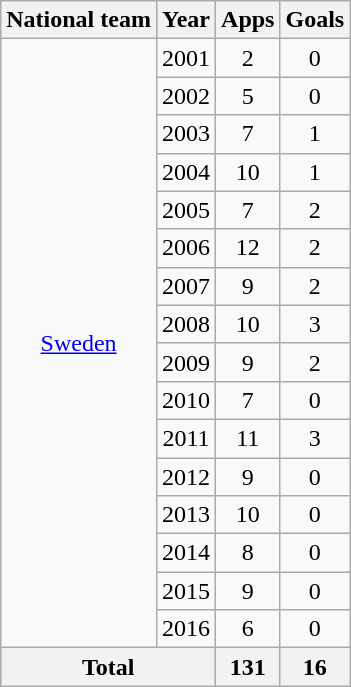<table class="wikitable" style="text-align:center">
<tr>
<th>National team</th>
<th>Year</th>
<th>Apps</th>
<th>Goals</th>
</tr>
<tr>
<td rowspan="16"><a href='#'>Sweden</a></td>
<td>2001</td>
<td>2</td>
<td>0</td>
</tr>
<tr>
<td>2002</td>
<td>5</td>
<td>0</td>
</tr>
<tr>
<td>2003</td>
<td>7</td>
<td>1</td>
</tr>
<tr>
<td>2004</td>
<td>10</td>
<td>1</td>
</tr>
<tr>
<td>2005</td>
<td>7</td>
<td>2</td>
</tr>
<tr>
<td>2006</td>
<td>12</td>
<td>2</td>
</tr>
<tr>
<td>2007</td>
<td>9</td>
<td>2</td>
</tr>
<tr>
<td>2008</td>
<td>10</td>
<td>3</td>
</tr>
<tr>
<td>2009</td>
<td>9</td>
<td>2</td>
</tr>
<tr>
<td>2010</td>
<td>7</td>
<td>0</td>
</tr>
<tr>
<td>2011</td>
<td>11</td>
<td>3</td>
</tr>
<tr>
<td>2012</td>
<td>9</td>
<td>0</td>
</tr>
<tr>
<td>2013</td>
<td>10</td>
<td>0</td>
</tr>
<tr>
<td>2014</td>
<td>8</td>
<td>0</td>
</tr>
<tr>
<td>2015</td>
<td>9</td>
<td>0</td>
</tr>
<tr>
<td>2016</td>
<td>6</td>
<td>0</td>
</tr>
<tr>
<th colspan="2">Total</th>
<th>131</th>
<th>16</th>
</tr>
</table>
